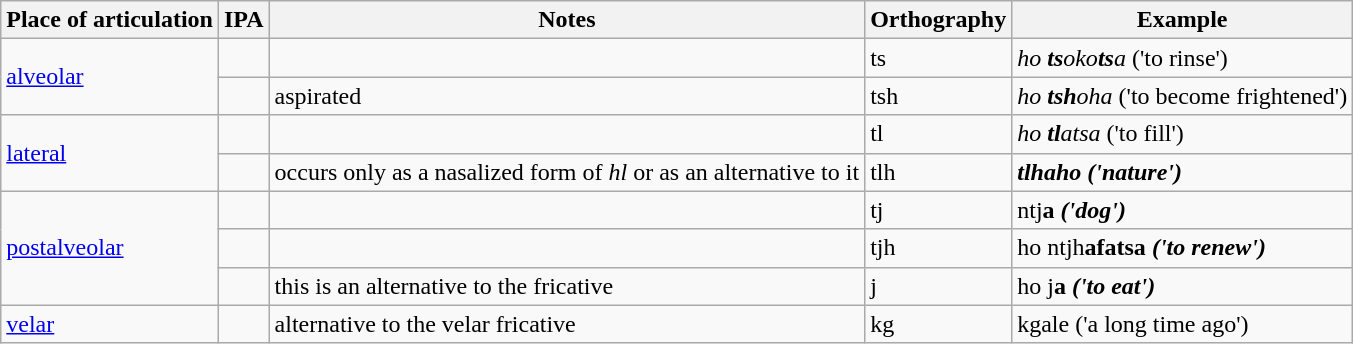<table class="wikitable" style="min-width:500px">
<tr>
<th>Place of articulation</th>
<th>IPA</th>
<th>Notes</th>
<th>Orthography</th>
<th>Example</th>
</tr>
<tr>
<td rowspan="2"><a href='#'>alveolar</a></td>
<td></td>
<td> </td>
<td>ts</td>
<td> <em>ho <strong>ts</strong>oko<strong>ts</strong>a</em> ('to rinse')</td>
</tr>
<tr>
<td></td>
<td>aspirated</td>
<td>tsh</td>
<td> <em>ho <strong>tsh</strong>oha</em> ('to become frightened')</td>
</tr>
<tr>
<td rowspan="2"><a href='#'>lateral</a></td>
<td></td>
<td> </td>
<td>tl</td>
<td> <em>ho <strong>tl</strong>atsa</em> ('to fill')</td>
</tr>
<tr>
<td></td>
<td>occurs only as a nasalized form of <em>hl</em> or as an alternative to it</td>
<td>tlh</td>
<td> <strong><em>tlh<strong>aho<em> ('nature')</td>
</tr>
<tr>
<td rowspan="3"><a href='#'>postalveolar</a></td>
<td></td>
<td> </td>
<td>tj</td>
<td> </em>n</strong>tj<strong>a<em> ('dog')</td>
</tr>
<tr>
<td></td>
<td> </td>
<td>tjh</td>
<td> </em>ho n</strong>tjh<strong>afatsa<em> ('to renew')</td>
</tr>
<tr>
<td></td>
<td>this is an alternative to the fricative </td>
<td>j</td>
<td> </em>ho </strong>j<strong>a<em> ('to eat')</td>
</tr>
<tr>
<td><a href='#'>velar</a></td>
<td></td>
<td>alternative to the velar fricative</td>
<td>kg</td>
<td> </em></strong>kg</strong>ale</em> ('a long time ago')</td>
</tr>
</table>
